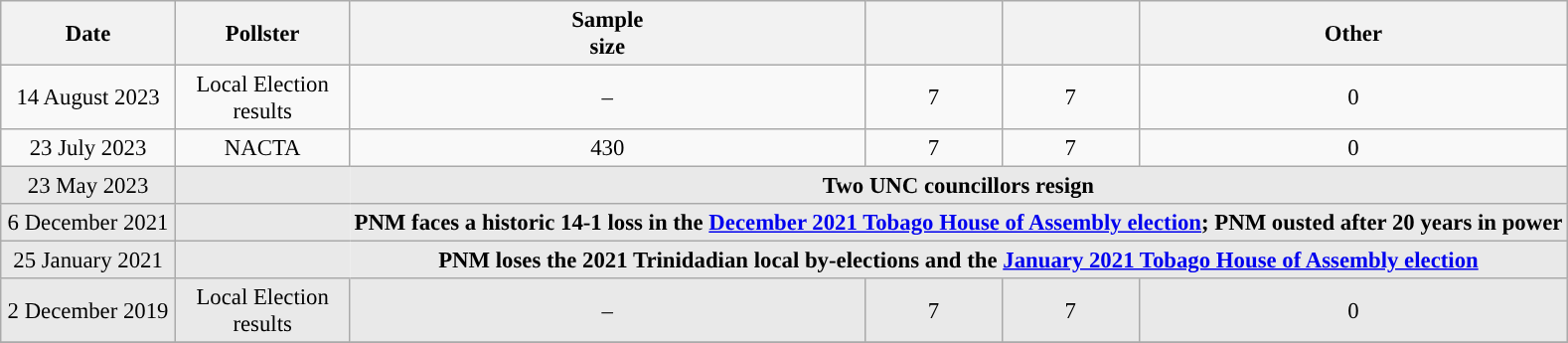<table class="wikitable sortable collapsible" style="text-align:center;font-size:95%;">
<tr style="height:42px;">
<th style="width:110px;">Date</th>
<th style="width:110px;">Pollster</th>
<th data-sort-type="number">Sample<br>size</th>
<th class="unsortable" style="background:"><a href='#'></a></th>
<th class="unsortable" style="background:"><a href='#'></a></th>
<th class="unsortable">Other</th>
</tr>
<tr>
<td>14 August 2023</td>
<td>Local Election results</td>
<td>–</td>
<td>7</td>
<td>7</td>
<td>0</td>
</tr>
<tr>
<td>23 July 2023</td>
<td>NACTA</td>
<td>430</td>
<td>7</td>
<td>7</td>
<td>0</td>
</tr>
<tr style="background:#E9E9E9;">
<td>23 May 2023</td>
<td style="border-right-style:hidden;"></td>
<td colspan="4" style="font-weight:bold;"><strong> Two UNC councillors resign</strong></td>
</tr>
<tr style="background:#E9E9E9;">
<td>6 December 2021</td>
<td style="border-right-style:hidden;"></td>
<td colspan="4" style="font-weight:bold;"><strong>PNM faces a historic 14-1 loss in the <a href='#'>December 2021 Tobago House of Assembly election</a>; PNM ousted after 20 years in power</strong></td>
</tr>
<tr style="background:#E9E9E9;">
<td>25 January 2021</td>
<td style="border-right-style:hidden;"></td>
<td colspan="4" style="font-weight:bold;">PNM loses the 2021 Trinidadian local by-elections and the <a href='#'>January 2021 Tobago House of Assembly election</a></td>
</tr>
<tr style="background:#E9E9E9;">
<td data-sort-value="2019-12-02">2 December 2019</td>
<td>Local Election results</td>
<td>–</td>
<td>7</td>
<td>7</td>
<td>0</td>
</tr>
<tr style="background:#E9E9E9;">
</tr>
</table>
